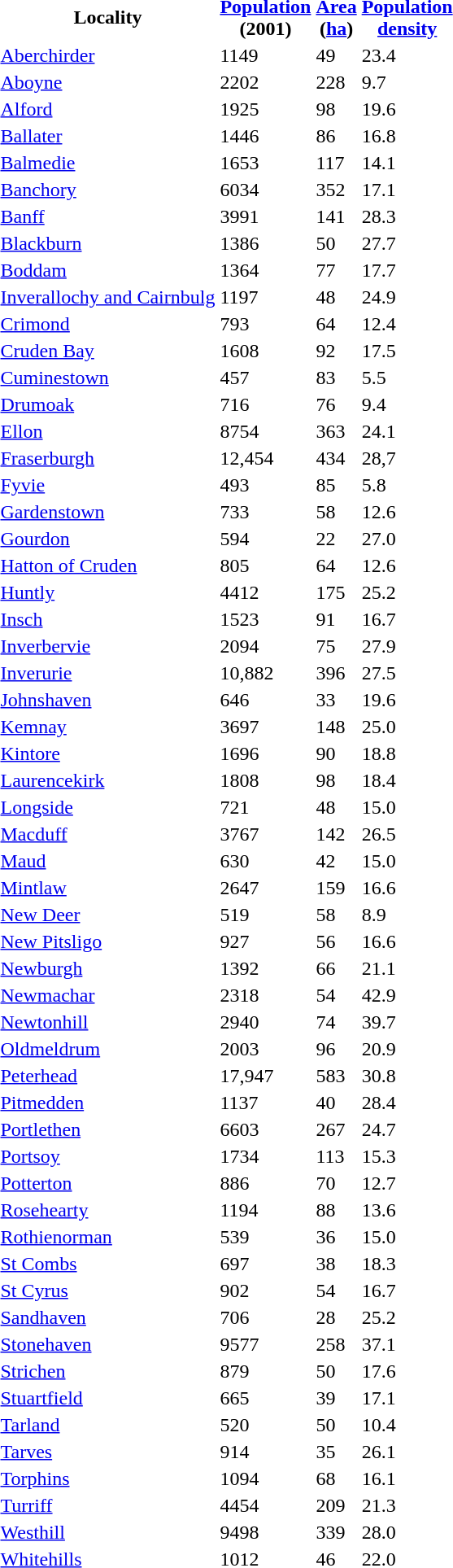<table>
<tr>
<th>Locality</th>
<th><a href='#'>Population</a><br>(2001)</th>
<th><a href='#'>Area</a><br>(<a href='#'>ha</a>)</th>
<th><a href='#'>Population<br>density</a></th>
</tr>
<tr>
<td><a href='#'>Aberchirder</a></td>
<td>1149</td>
<td>49</td>
<td>23.4</td>
</tr>
<tr>
<td><a href='#'>Aboyne</a></td>
<td>2202</td>
<td>228</td>
<td>9.7</td>
</tr>
<tr>
<td><a href='#'>Alford</a></td>
<td>1925</td>
<td>98</td>
<td>19.6</td>
</tr>
<tr>
<td><a href='#'>Ballater</a></td>
<td>1446</td>
<td>86</td>
<td>16.8</td>
</tr>
<tr>
<td><a href='#'>Balmedie</a></td>
<td>1653</td>
<td>117</td>
<td>14.1</td>
</tr>
<tr>
<td><a href='#'>Banchory</a></td>
<td>6034</td>
<td>352</td>
<td>17.1</td>
</tr>
<tr>
<td><a href='#'>Banff</a></td>
<td>3991</td>
<td>141</td>
<td>28.3</td>
</tr>
<tr>
<td><a href='#'>Blackburn</a></td>
<td>1386</td>
<td>50</td>
<td>27.7</td>
</tr>
<tr>
<td><a href='#'>Boddam</a></td>
<td>1364</td>
<td>77</td>
<td>17.7</td>
</tr>
<tr>
<td><a href='#'>Inverallochy and Cairnbulg</a></td>
<td>1197</td>
<td>48</td>
<td>24.9</td>
</tr>
<tr>
<td><a href='#'>Crimond</a></td>
<td>793</td>
<td>64</td>
<td>12.4</td>
</tr>
<tr>
<td><a href='#'>Cruden Bay</a></td>
<td>1608</td>
<td>92</td>
<td>17.5</td>
</tr>
<tr>
<td><a href='#'>Cuminestown</a></td>
<td>457</td>
<td>83</td>
<td>5.5</td>
</tr>
<tr>
<td><a href='#'>Drumoak</a></td>
<td>716</td>
<td>76</td>
<td>9.4</td>
</tr>
<tr>
<td><a href='#'>Ellon</a></td>
<td>8754</td>
<td>363</td>
<td>24.1</td>
</tr>
<tr>
<td><a href='#'>Fraserburgh</a></td>
<td>12,454</td>
<td>434</td>
<td>28,7</td>
</tr>
<tr>
<td><a href='#'>Fyvie</a></td>
<td>493</td>
<td>85</td>
<td>5.8</td>
</tr>
<tr>
<td><a href='#'>Gardenstown</a></td>
<td>733</td>
<td>58</td>
<td>12.6</td>
</tr>
<tr>
<td><a href='#'>Gourdon</a></td>
<td>594</td>
<td>22</td>
<td>27.0</td>
</tr>
<tr>
<td><a href='#'>Hatton of Cruden</a></td>
<td>805</td>
<td>64</td>
<td>12.6</td>
</tr>
<tr>
<td><a href='#'>Huntly</a></td>
<td>4412</td>
<td>175</td>
<td>25.2</td>
</tr>
<tr>
<td><a href='#'>Insch</a></td>
<td>1523</td>
<td>91</td>
<td>16.7</td>
</tr>
<tr>
<td><a href='#'>Inverbervie</a></td>
<td>2094</td>
<td>75</td>
<td>27.9</td>
</tr>
<tr>
<td><a href='#'>Inverurie</a></td>
<td>10,882</td>
<td>396</td>
<td>27.5</td>
</tr>
<tr>
<td><a href='#'>Johnshaven</a></td>
<td>646</td>
<td>33</td>
<td>19.6</td>
</tr>
<tr>
<td><a href='#'>Kemnay</a></td>
<td>3697</td>
<td>148</td>
<td>25.0</td>
</tr>
<tr>
<td><a href='#'>Kintore</a></td>
<td>1696</td>
<td>90</td>
<td>18.8</td>
</tr>
<tr>
<td><a href='#'>Laurencekirk</a></td>
<td>1808</td>
<td>98</td>
<td>18.4</td>
</tr>
<tr>
<td><a href='#'>Longside</a></td>
<td>721</td>
<td>48</td>
<td>15.0</td>
</tr>
<tr>
<td><a href='#'>Macduff</a></td>
<td>3767</td>
<td>142</td>
<td>26.5</td>
</tr>
<tr>
<td><a href='#'>Maud</a></td>
<td>630</td>
<td>42</td>
<td>15.0</td>
</tr>
<tr>
<td><a href='#'>Mintlaw</a></td>
<td>2647</td>
<td>159</td>
<td>16.6</td>
</tr>
<tr>
<td><a href='#'>New Deer</a></td>
<td>519</td>
<td>58</td>
<td>8.9</td>
</tr>
<tr>
<td><a href='#'>New Pitsligo</a></td>
<td>927</td>
<td>56</td>
<td>16.6</td>
</tr>
<tr>
<td><a href='#'>Newburgh</a></td>
<td>1392</td>
<td>66</td>
<td>21.1</td>
</tr>
<tr>
<td><a href='#'>Newmachar</a></td>
<td>2318</td>
<td>54</td>
<td>42.9</td>
</tr>
<tr>
<td><a href='#'>Newtonhill</a></td>
<td>2940</td>
<td>74</td>
<td>39.7</td>
</tr>
<tr>
<td><a href='#'>Oldmeldrum</a></td>
<td>2003</td>
<td>96</td>
<td>20.9</td>
</tr>
<tr>
<td><a href='#'>Peterhead</a></td>
<td>17,947</td>
<td>583</td>
<td>30.8</td>
</tr>
<tr>
<td><a href='#'>Pitmedden</a></td>
<td>1137</td>
<td>40</td>
<td>28.4</td>
</tr>
<tr>
<td><a href='#'>Portlethen</a></td>
<td>6603</td>
<td>267</td>
<td>24.7</td>
</tr>
<tr>
<td><a href='#'>Portsoy</a></td>
<td>1734</td>
<td>113</td>
<td>15.3</td>
</tr>
<tr>
<td><a href='#'>Potterton</a></td>
<td>886</td>
<td>70</td>
<td>12.7</td>
</tr>
<tr>
<td><a href='#'>Rosehearty</a></td>
<td>1194</td>
<td>88</td>
<td>13.6</td>
</tr>
<tr>
<td><a href='#'>Rothienorman</a></td>
<td>539</td>
<td>36</td>
<td>15.0</td>
</tr>
<tr>
<td><a href='#'>St Combs</a></td>
<td>697</td>
<td>38</td>
<td>18.3</td>
</tr>
<tr>
<td><a href='#'>St Cyrus</a></td>
<td>902</td>
<td>54</td>
<td>16.7</td>
</tr>
<tr>
<td><a href='#'>Sandhaven</a></td>
<td>706</td>
<td>28</td>
<td>25.2</td>
</tr>
<tr>
<td><a href='#'>Stonehaven</a></td>
<td>9577</td>
<td>258</td>
<td>37.1</td>
</tr>
<tr>
<td><a href='#'>Strichen</a></td>
<td>879</td>
<td>50</td>
<td>17.6</td>
</tr>
<tr>
<td><a href='#'>Stuartfield</a></td>
<td>665</td>
<td>39</td>
<td>17.1</td>
</tr>
<tr>
<td><a href='#'>Tarland</a></td>
<td>520</td>
<td>50</td>
<td>10.4</td>
</tr>
<tr>
<td><a href='#'>Tarves</a></td>
<td>914</td>
<td>35</td>
<td>26.1</td>
</tr>
<tr>
<td><a href='#'>Torphins</a></td>
<td>1094</td>
<td>68</td>
<td>16.1</td>
</tr>
<tr>
<td><a href='#'>Turriff</a></td>
<td>4454</td>
<td>209</td>
<td>21.3</td>
</tr>
<tr>
<td><a href='#'>Westhill</a></td>
<td>9498</td>
<td>339</td>
<td>28.0</td>
</tr>
<tr>
<td><a href='#'>Whitehills</a></td>
<td>1012</td>
<td>46</td>
<td>22.0</td>
</tr>
<tr>
</tr>
</table>
